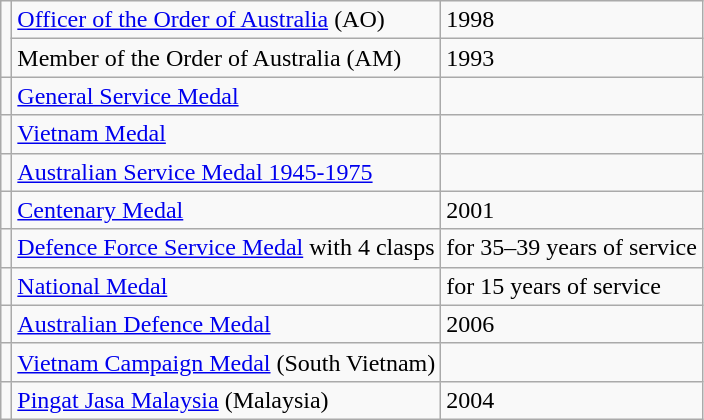<table class="wikitable">
<tr>
<td rowspan=2></td>
<td><a href='#'>Officer of the Order of Australia</a> (AO)</td>
<td>1998</td>
</tr>
<tr>
<td>Member of the Order of Australia (AM)</td>
<td>1993</td>
</tr>
<tr>
<td></td>
<td><a href='#'>General Service Medal</a></td>
<td></td>
</tr>
<tr>
<td></td>
<td><a href='#'>Vietnam Medal</a></td>
<td></td>
</tr>
<tr>
<td></td>
<td><a href='#'>Australian Service Medal 1945-1975</a></td>
<td></td>
</tr>
<tr>
<td></td>
<td><a href='#'>Centenary Medal</a></td>
<td>2001</td>
</tr>
<tr>
<td></td>
<td><a href='#'>Defence Force Service Medal</a> with 4 clasps</td>
<td>for 35–39 years of service</td>
</tr>
<tr>
<td></td>
<td><a href='#'>National Medal</a></td>
<td>for 15 years of service</td>
</tr>
<tr>
<td></td>
<td><a href='#'>Australian Defence Medal</a></td>
<td>2006</td>
</tr>
<tr>
<td></td>
<td><a href='#'>Vietnam Campaign Medal</a> (South Vietnam)</td>
<td></td>
</tr>
<tr>
<td></td>
<td><a href='#'>Pingat Jasa Malaysia</a> (Malaysia)</td>
<td>2004</td>
</tr>
</table>
